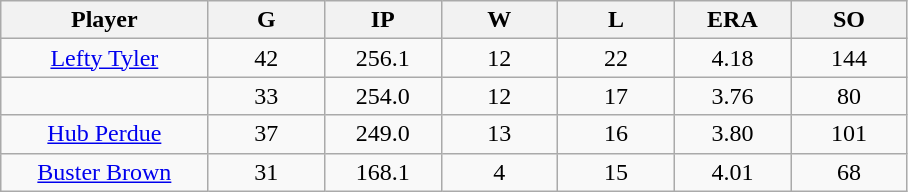<table class="wikitable sortable">
<tr>
<th bgcolor="#DDDDFF" width="16%">Player</th>
<th bgcolor="#DDDDFF" width="9%">G</th>
<th bgcolor="#DDDDFF" width="9%">IP</th>
<th bgcolor="#DDDDFF" width="9%">W</th>
<th bgcolor="#DDDDFF" width="9%">L</th>
<th bgcolor="#DDDDFF" width="9%">ERA</th>
<th bgcolor="#DDDDFF" width="9%">SO</th>
</tr>
<tr align="center">
<td><a href='#'>Lefty Tyler</a></td>
<td>42</td>
<td>256.1</td>
<td>12</td>
<td>22</td>
<td>4.18</td>
<td>144</td>
</tr>
<tr align=center>
<td></td>
<td>33</td>
<td>254.0</td>
<td>12</td>
<td>17</td>
<td>3.76</td>
<td>80</td>
</tr>
<tr align="center">
<td><a href='#'>Hub Perdue</a></td>
<td>37</td>
<td>249.0</td>
<td>13</td>
<td>16</td>
<td>3.80</td>
<td>101</td>
</tr>
<tr align=center>
<td><a href='#'>Buster Brown</a></td>
<td>31</td>
<td>168.1</td>
<td>4</td>
<td>15</td>
<td>4.01</td>
<td>68</td>
</tr>
</table>
